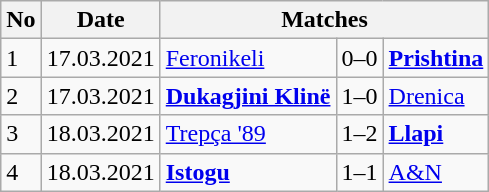<table class="wikitable">
<tr>
<th>No</th>
<th>Date</th>
<th colspan="3">Matches</th>
</tr>
<tr>
<td>1</td>
<td>17.03.2021</td>
<td><a href='#'>Feronikeli</a></td>
<td align="center">0–0 </td>
<td><a href='#'><strong>Prishtina</strong></a></td>
</tr>
<tr>
<td>2</td>
<td>17.03.2021</td>
<td><a href='#'><strong>Dukagjini Klinë</strong></a></td>
<td align="center">1–0</td>
<td><a href='#'>Drenica</a></td>
</tr>
<tr>
<td>3</td>
<td>18.03.2021</td>
<td><a href='#'>Trepça '89</a></td>
<td align="center">1–2</td>
<td><a href='#'><strong>Llapi</strong></a></td>
</tr>
<tr>
<td>4</td>
<td>18.03.2021</td>
<td><a href='#'><strong>Istogu</strong></a></td>
<td align="center">1–1 </td>
<td><a href='#'>A&N</a></td>
</tr>
</table>
